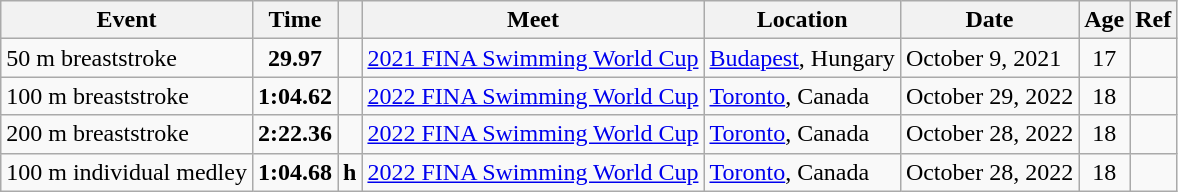<table class="wikitable">
<tr>
<th>Event</th>
<th>Time</th>
<th></th>
<th>Meet</th>
<th>Location</th>
<th>Date</th>
<th>Age</th>
<th>Ref</th>
</tr>
<tr>
<td>50 m breaststroke</td>
<td style="text-align:center;"><strong>29.97</strong></td>
<td></td>
<td><a href='#'>2021 FINA Swimming World Cup</a></td>
<td><a href='#'>Budapest</a>, Hungary</td>
<td>October 9, 2021</td>
<td style="text-align:center;">17</td>
<td></td>
</tr>
<tr>
<td>100 m breaststroke</td>
<td style="text-align:center;"><strong>1:04.62</strong></td>
<td></td>
<td><a href='#'>2022 FINA Swimming World Cup</a></td>
<td><a href='#'>Toronto</a>, Canada</td>
<td>October 29, 2022</td>
<td style="text-align:center;">18</td>
<td></td>
</tr>
<tr>
<td>200 m breaststroke</td>
<td style="text-align:center;"><strong>2:22.36</strong></td>
<td></td>
<td><a href='#'>2022 FINA Swimming World Cup</a></td>
<td><a href='#'>Toronto</a>, Canada</td>
<td>October 28, 2022</td>
<td style="text-align:center;">18</td>
<td></td>
</tr>
<tr>
<td>100 m individual medley</td>
<td style="text-align:center;"><strong>1:04.68</strong></td>
<td><strong>h</strong></td>
<td><a href='#'>2022 FINA Swimming World Cup</a></td>
<td><a href='#'>Toronto</a>, Canada</td>
<td>October 28, 2022</td>
<td style="text-align:center;">18</td>
<td></td>
</tr>
</table>
